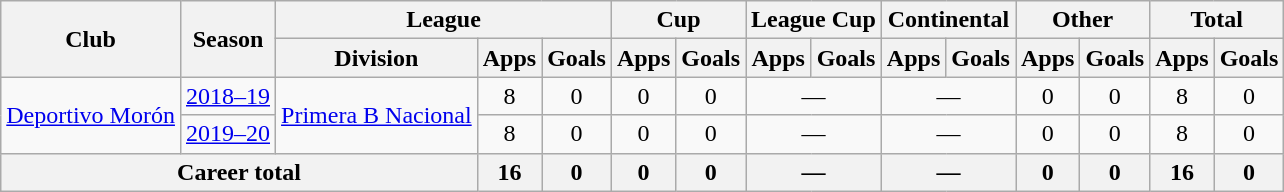<table class="wikitable" style="text-align:center">
<tr>
<th rowspan="2">Club</th>
<th rowspan="2">Season</th>
<th colspan="3">League</th>
<th colspan="2">Cup</th>
<th colspan="2">League Cup</th>
<th colspan="2">Continental</th>
<th colspan="2">Other</th>
<th colspan="2">Total</th>
</tr>
<tr>
<th>Division</th>
<th>Apps</th>
<th>Goals</th>
<th>Apps</th>
<th>Goals</th>
<th>Apps</th>
<th>Goals</th>
<th>Apps</th>
<th>Goals</th>
<th>Apps</th>
<th>Goals</th>
<th>Apps</th>
<th>Goals</th>
</tr>
<tr>
<td rowspan="2"><a href='#'>Deportivo Morón</a></td>
<td><a href='#'>2018–19</a></td>
<td rowspan="2"><a href='#'>Primera B Nacional</a></td>
<td>8</td>
<td>0</td>
<td>0</td>
<td>0</td>
<td colspan="2">—</td>
<td colspan="2">—</td>
<td>0</td>
<td>0</td>
<td>8</td>
<td>0</td>
</tr>
<tr>
<td><a href='#'>2019–20</a></td>
<td>8</td>
<td>0</td>
<td>0</td>
<td>0</td>
<td colspan="2">—</td>
<td colspan="2">—</td>
<td>0</td>
<td>0</td>
<td>8</td>
<td>0</td>
</tr>
<tr>
<th colspan="3">Career total</th>
<th>16</th>
<th>0</th>
<th>0</th>
<th>0</th>
<th colspan="2">—</th>
<th colspan="2">—</th>
<th>0</th>
<th>0</th>
<th>16</th>
<th>0</th>
</tr>
</table>
